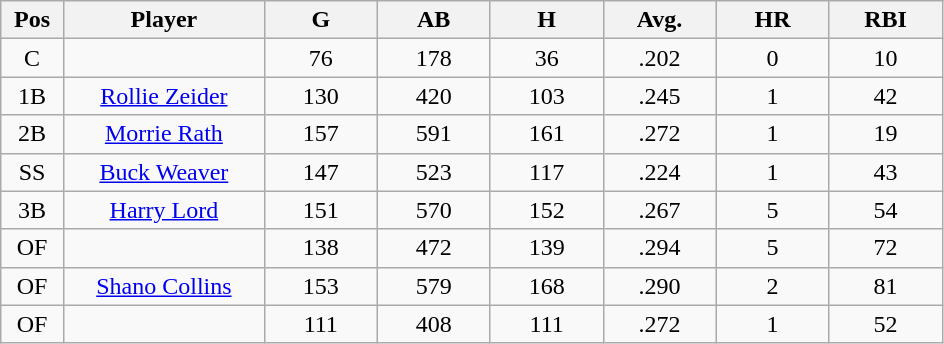<table class="wikitable sortable">
<tr>
<th bgcolor="#DDDDFF" width="5%">Pos</th>
<th bgcolor="#DDDDFF" width="16%">Player</th>
<th bgcolor="#DDDDFF" width="9%">G</th>
<th bgcolor="#DDDDFF" width="9%">AB</th>
<th bgcolor="#DDDDFF" width="9%">H</th>
<th bgcolor="#DDDDFF" width="9%">Avg.</th>
<th bgcolor="#DDDDFF" width="9%">HR</th>
<th bgcolor="#DDDDFF" width="9%">RBI</th>
</tr>
<tr align="center">
<td>C</td>
<td></td>
<td>76</td>
<td>178</td>
<td>36</td>
<td>.202</td>
<td>0</td>
<td>10</td>
</tr>
<tr align="center">
<td>1B</td>
<td><a href='#'>Rollie Zeider</a></td>
<td>130</td>
<td>420</td>
<td>103</td>
<td>.245</td>
<td>1</td>
<td>42</td>
</tr>
<tr align=center>
<td>2B</td>
<td><a href='#'>Morrie Rath</a></td>
<td>157</td>
<td>591</td>
<td>161</td>
<td>.272</td>
<td>1</td>
<td>19</td>
</tr>
<tr align=center>
<td>SS</td>
<td><a href='#'>Buck Weaver</a></td>
<td>147</td>
<td>523</td>
<td>117</td>
<td>.224</td>
<td>1</td>
<td>43</td>
</tr>
<tr align=center>
<td>3B</td>
<td><a href='#'>Harry Lord</a></td>
<td>151</td>
<td>570</td>
<td>152</td>
<td>.267</td>
<td>5</td>
<td>54</td>
</tr>
<tr align=center>
<td>OF</td>
<td></td>
<td>138</td>
<td>472</td>
<td>139</td>
<td>.294</td>
<td>5</td>
<td>72</td>
</tr>
<tr align="center">
<td>OF</td>
<td><a href='#'>Shano Collins</a></td>
<td>153</td>
<td>579</td>
<td>168</td>
<td>.290</td>
<td>2</td>
<td>81</td>
</tr>
<tr align=center>
<td>OF</td>
<td></td>
<td>111</td>
<td>408</td>
<td>111</td>
<td>.272</td>
<td>1</td>
<td>52</td>
</tr>
</table>
